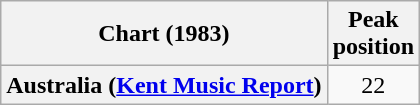<table class="wikitable sortable plainrowheaders" style="text-align:center">
<tr>
<th>Chart (1983)</th>
<th>Peak<br>position</th>
</tr>
<tr>
<th scope="row">Australia (<a href='#'>Kent Music Report</a>)</th>
<td align="center">22</td>
</tr>
</table>
